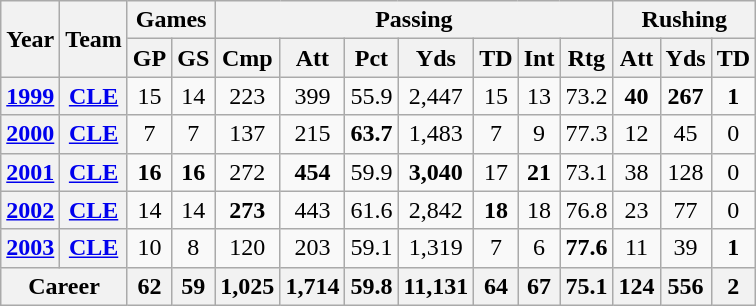<table class = wikitable style = "text-align:center;">
<tr>
<th rowspan="2">Year</th>
<th rowspan="2">Team</th>
<th colspan="2">Games</th>
<th colspan="7">Passing</th>
<th colspan="3">Rushing</th>
</tr>
<tr>
<th>GP</th>
<th>GS</th>
<th>Cmp</th>
<th>Att</th>
<th>Pct</th>
<th>Yds</th>
<th>TD</th>
<th>Int</th>
<th>Rtg</th>
<th>Att</th>
<th>Yds</th>
<th>TD</th>
</tr>
<tr>
<th><a href='#'>1999</a></th>
<th><a href='#'>CLE</a></th>
<td>15</td>
<td>14</td>
<td>223</td>
<td>399</td>
<td>55.9</td>
<td>2,447</td>
<td>15</td>
<td>13</td>
<td>73.2</td>
<td><strong>40</strong></td>
<td><strong>267</strong></td>
<td><strong>1</strong></td>
</tr>
<tr>
<th><a href='#'>2000</a></th>
<th><a href='#'>CLE</a></th>
<td>7</td>
<td>7</td>
<td>137</td>
<td>215</td>
<td><strong>63.7</strong></td>
<td>1,483</td>
<td>7</td>
<td>9</td>
<td>77.3</td>
<td>12</td>
<td>45</td>
<td>0</td>
</tr>
<tr>
<th><a href='#'>2001</a></th>
<th><a href='#'>CLE</a></th>
<td><strong>16</strong></td>
<td><strong>16</strong></td>
<td>272</td>
<td><strong>454</strong></td>
<td>59.9</td>
<td><strong>3,040</strong></td>
<td>17</td>
<td><strong>21</strong></td>
<td>73.1</td>
<td>38</td>
<td>128</td>
<td>0</td>
</tr>
<tr>
<th><a href='#'>2002</a></th>
<th><a href='#'>CLE</a></th>
<td>14</td>
<td>14</td>
<td><strong>273</strong></td>
<td>443</td>
<td>61.6</td>
<td>2,842</td>
<td><strong>18</strong></td>
<td>18</td>
<td>76.8</td>
<td>23</td>
<td>77</td>
<td>0</td>
</tr>
<tr>
<th><a href='#'>2003</a></th>
<th><a href='#'>CLE</a></th>
<td>10</td>
<td>8</td>
<td>120</td>
<td>203</td>
<td>59.1</td>
<td>1,319</td>
<td>7</td>
<td>6</td>
<td><strong>77.6</strong></td>
<td>11</td>
<td>39</td>
<td><strong>1</strong></td>
</tr>
<tr>
<th colspan="2">Career</th>
<th>62</th>
<th>59</th>
<th>1,025</th>
<th>1,714</th>
<th>59.8</th>
<th>11,131</th>
<th>64</th>
<th>67</th>
<th>75.1</th>
<th>124</th>
<th>556</th>
<th>2</th>
</tr>
</table>
